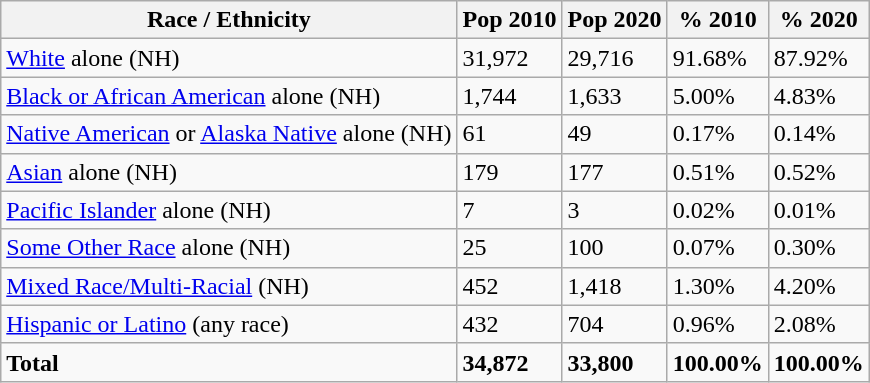<table class="wikitable">
<tr>
<th>Race / Ethnicity</th>
<th>Pop 2010</th>
<th>Pop 2020</th>
<th>% 2010</th>
<th>% 2020</th>
</tr>
<tr>
<td><a href='#'>White</a> alone (NH)</td>
<td>31,972</td>
<td>29,716</td>
<td>91.68%</td>
<td>87.92%</td>
</tr>
<tr>
<td><a href='#'>Black or African American</a> alone (NH)</td>
<td>1,744</td>
<td>1,633</td>
<td>5.00%</td>
<td>4.83%</td>
</tr>
<tr>
<td><a href='#'>Native American</a> or <a href='#'>Alaska Native</a> alone (NH)</td>
<td>61</td>
<td>49</td>
<td>0.17%</td>
<td>0.14%</td>
</tr>
<tr>
<td><a href='#'>Asian</a> alone (NH)</td>
<td>179</td>
<td>177</td>
<td>0.51%</td>
<td>0.52%</td>
</tr>
<tr>
<td><a href='#'>Pacific Islander</a> alone (NH)</td>
<td>7</td>
<td>3</td>
<td>0.02%</td>
<td>0.01%</td>
</tr>
<tr>
<td><a href='#'>Some Other Race</a> alone (NH)</td>
<td>25</td>
<td>100</td>
<td>0.07%</td>
<td>0.30%</td>
</tr>
<tr>
<td><a href='#'>Mixed Race/Multi-Racial</a> (NH)</td>
<td>452</td>
<td>1,418</td>
<td>1.30%</td>
<td>4.20%</td>
</tr>
<tr>
<td><a href='#'>Hispanic or Latino</a> (any race)</td>
<td>432</td>
<td>704</td>
<td>0.96%</td>
<td>2.08%</td>
</tr>
<tr>
<td><strong>Total</strong></td>
<td><strong>34,872</strong></td>
<td><strong>33,800</strong></td>
<td><strong>100.00%</strong></td>
<td><strong>100.00%</strong></td>
</tr>
</table>
